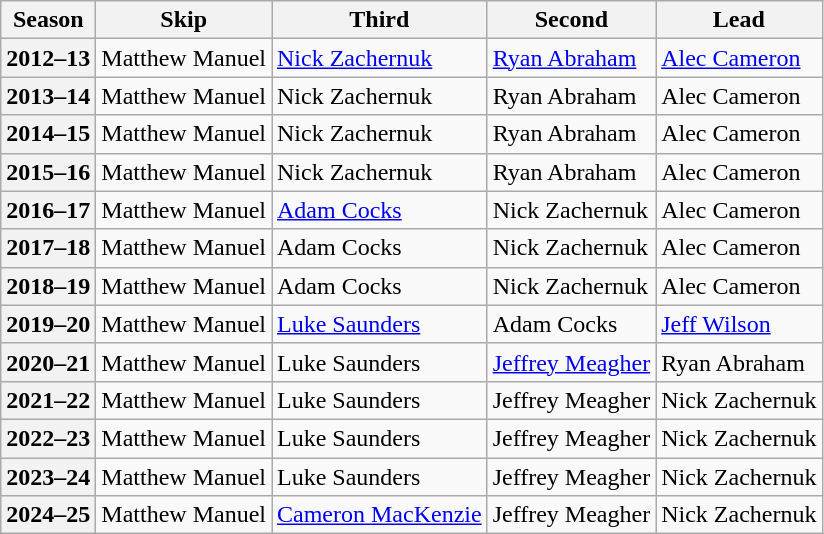<table class="wikitable">
<tr>
<th scope="col">Season</th>
<th scope="col">Skip</th>
<th scope="col">Third</th>
<th scope="col">Second</th>
<th scope="col">Lead</th>
</tr>
<tr>
<th scope="row">2012–13</th>
<td>Matthew Manuel</td>
<td><a href='#'>Nick Zachernuk</a></td>
<td><a href='#'>Ryan Abraham</a></td>
<td><a href='#'>Alec Cameron</a></td>
</tr>
<tr>
<th scope="row">2013–14</th>
<td>Matthew Manuel</td>
<td>Nick Zachernuk</td>
<td>Ryan Abraham</td>
<td>Alec Cameron</td>
</tr>
<tr>
<th scope="row">2014–15</th>
<td>Matthew Manuel</td>
<td>Nick Zachernuk</td>
<td>Ryan Abraham</td>
<td>Alec Cameron</td>
</tr>
<tr>
<th scope="row">2015–16</th>
<td>Matthew Manuel</td>
<td>Nick Zachernuk</td>
<td>Ryan Abraham</td>
<td>Alec Cameron</td>
</tr>
<tr>
<th scope="row">2016–17</th>
<td>Matthew Manuel</td>
<td><a href='#'>Adam Cocks</a></td>
<td>Nick Zachernuk</td>
<td>Alec Cameron</td>
</tr>
<tr>
<th scope="row">2017–18</th>
<td>Matthew Manuel</td>
<td>Adam Cocks</td>
<td>Nick Zachernuk</td>
<td>Alec Cameron</td>
</tr>
<tr>
<th scope="row">2018–19</th>
<td>Matthew Manuel</td>
<td>Adam Cocks</td>
<td>Nick Zachernuk</td>
<td>Alec Cameron</td>
</tr>
<tr>
<th scope="row">2019–20</th>
<td>Matthew Manuel</td>
<td><a href='#'>Luke Saunders</a></td>
<td>Adam Cocks</td>
<td><a href='#'>Jeff Wilson</a></td>
</tr>
<tr>
<th scope="row">2020–21</th>
<td>Matthew Manuel</td>
<td>Luke Saunders</td>
<td><a href='#'>Jeffrey Meagher</a></td>
<td>Ryan Abraham</td>
</tr>
<tr>
<th scope="row">2021–22</th>
<td>Matthew Manuel</td>
<td>Luke Saunders</td>
<td>Jeffrey Meagher</td>
<td>Nick Zachernuk</td>
</tr>
<tr>
<th scope="row">2022–23</th>
<td>Matthew Manuel</td>
<td>Luke Saunders</td>
<td>Jeffrey Meagher</td>
<td>Nick Zachernuk</td>
</tr>
<tr>
<th scope="row">2023–24</th>
<td>Matthew Manuel</td>
<td>Luke Saunders</td>
<td>Jeffrey Meagher</td>
<td>Nick Zachernuk</td>
</tr>
<tr>
<th scope="row">2024–25</th>
<td>Matthew Manuel</td>
<td><a href='#'>Cameron MacKenzie</a></td>
<td>Jeffrey Meagher</td>
<td>Nick Zachernuk</td>
</tr>
</table>
